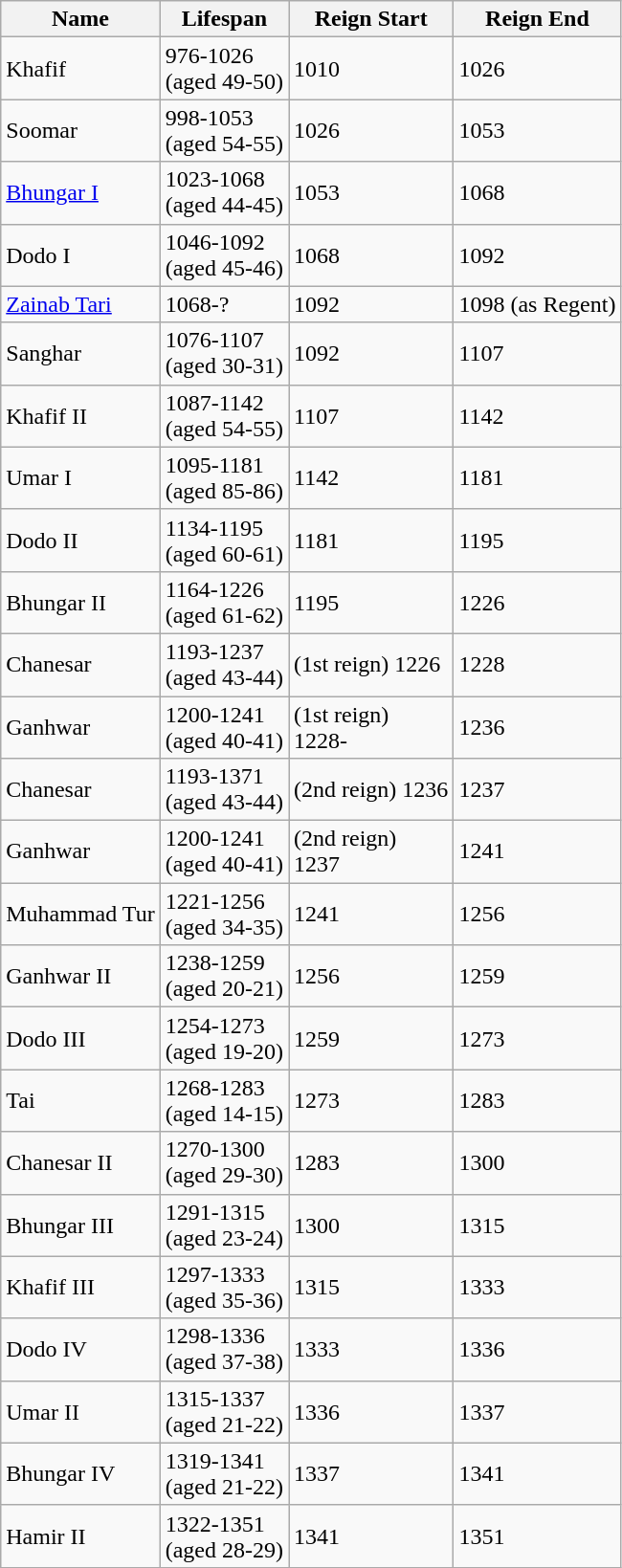<table class="wikitable">
<tr>
<th>Name</th>
<th>Lifespan</th>
<th>Reign Start</th>
<th>Reign End</th>
</tr>
<tr>
<td>Khafif</td>
<td>976-1026<br>(aged 49-50)</td>
<td>1010</td>
<td>1026</td>
</tr>
<tr>
<td>Soomar</td>
<td>998-1053<br>(aged 54-55)</td>
<td>1026</td>
<td>1053</td>
</tr>
<tr>
<td><a href='#'>Bhungar I</a></td>
<td>1023-1068<br>(aged 44-45)</td>
<td>1053</td>
<td>1068</td>
</tr>
<tr>
<td>Dodo I</td>
<td>1046-1092<br>(aged 45-46)</td>
<td>1068</td>
<td>1092</td>
</tr>
<tr>
<td><a href='#'>Zainab Tari</a></td>
<td>1068-?</td>
<td>1092</td>
<td>1098 (as Regent)</td>
</tr>
<tr>
<td>Sanghar</td>
<td>1076-1107<br>(aged 30-31)</td>
<td>1092</td>
<td>1107</td>
</tr>
<tr>
<td>Khafif II</td>
<td>1087-1142<br>(aged 54-55)</td>
<td>1107</td>
<td>1142</td>
</tr>
<tr>
<td>Umar I</td>
<td>1095-1181<br>(aged 85-86)</td>
<td>1142</td>
<td>1181</td>
</tr>
<tr>
<td>Dodo II</td>
<td>1134-1195<br>(aged 60-61)</td>
<td>1181</td>
<td>1195</td>
</tr>
<tr>
<td>Bhungar II</td>
<td>1164-1226<br>(aged 61-62)</td>
<td>1195</td>
<td>1226</td>
</tr>
<tr>
<td>Chanesar</td>
<td>1193-1237<br>(aged 43-44)</td>
<td>(1st reign) 1226</td>
<td>1228</td>
</tr>
<tr>
<td>Ganhwar</td>
<td>1200-1241<br>(aged 40-41)</td>
<td>(1st reign)<br>1228-</td>
<td>1236</td>
</tr>
<tr>
<td>Chanesar</td>
<td>1193-1371<br>(aged 43-44)</td>
<td>(2nd reign) 1236</td>
<td>1237</td>
</tr>
<tr>
<td>Ganhwar</td>
<td>1200-1241<br>(aged 40-41)</td>
<td>(2nd reign)<br>1237</td>
<td>1241</td>
</tr>
<tr>
<td>Muhammad Tur</td>
<td>1221-1256<br>(aged 34-35)</td>
<td>1241</td>
<td>1256</td>
</tr>
<tr>
<td>Ganhwar II</td>
<td>1238-1259<br>(aged 20-21)</td>
<td>1256</td>
<td>1259</td>
</tr>
<tr>
<td>Dodo III</td>
<td>1254-1273<br>(aged 19-20)</td>
<td>1259</td>
<td>1273</td>
</tr>
<tr>
<td>Tai</td>
<td>1268-1283<br>(aged 14-15)</td>
<td>1273</td>
<td>1283</td>
</tr>
<tr>
<td>Chanesar II</td>
<td>1270-1300<br>(aged 29-30)</td>
<td>1283</td>
<td>1300</td>
</tr>
<tr>
<td>Bhungar III</td>
<td>1291-1315<br>(aged 23-24)</td>
<td>1300</td>
<td>1315</td>
</tr>
<tr>
<td>Khafif III</td>
<td>1297-1333<br>(aged 35-36)</td>
<td>1315</td>
<td>1333</td>
</tr>
<tr>
<td>Dodo IV</td>
<td>1298-1336<br>(aged 37-38)</td>
<td>1333</td>
<td>1336</td>
</tr>
<tr>
<td>Umar II</td>
<td>1315-1337<br>(aged 21-22)</td>
<td>1336</td>
<td>1337</td>
</tr>
<tr>
<td>Bhungar IV</td>
<td>1319-1341<br>(aged 21-22)</td>
<td>1337</td>
<td>1341</td>
</tr>
<tr>
<td>Hamir II</td>
<td>1322-1351<br>(aged 28-29)</td>
<td>1341</td>
<td>1351</td>
</tr>
</table>
